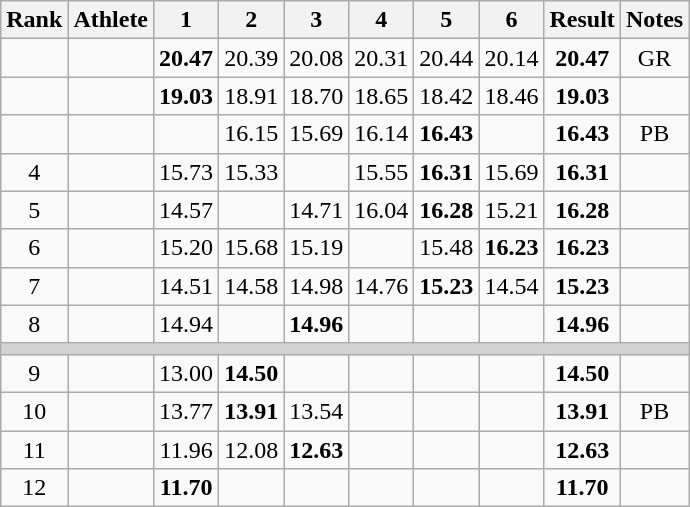<table class="wikitable sortable" style="text-align:center">
<tr>
<th>Rank</th>
<th>Athlete</th>
<th>1</th>
<th>2</th>
<th>3</th>
<th>4</th>
<th>5</th>
<th>6</th>
<th>Result</th>
<th>Notes</th>
</tr>
<tr>
<td></td>
<td align=left></td>
<td><strong>20.47</strong></td>
<td>20.39</td>
<td>20.08</td>
<td>20.31</td>
<td>20.44</td>
<td>20.14</td>
<td><strong>20.47</strong></td>
<td>GR</td>
</tr>
<tr>
<td></td>
<td align=left></td>
<td><strong>19.03</strong></td>
<td>18.91</td>
<td>18.70</td>
<td>18.65</td>
<td>18.42</td>
<td>18.46</td>
<td><strong>19.03</strong></td>
<td></td>
</tr>
<tr>
<td></td>
<td align=left></td>
<td></td>
<td>16.15</td>
<td>15.69</td>
<td>16.14</td>
<td><strong>16.43</strong></td>
<td></td>
<td><strong>16.43</strong></td>
<td>PB</td>
</tr>
<tr>
<td>4</td>
<td align=left></td>
<td>15.73</td>
<td>15.33</td>
<td></td>
<td>15.55</td>
<td><strong>16.31</strong></td>
<td>15.69</td>
<td><strong>16.31</strong></td>
<td></td>
</tr>
<tr>
<td>5</td>
<td align=left></td>
<td>14.57</td>
<td></td>
<td>14.71</td>
<td>16.04</td>
<td><strong>16.28</strong></td>
<td>15.21</td>
<td><strong>16.28</strong></td>
<td></td>
</tr>
<tr>
<td>6</td>
<td align=left></td>
<td>15.20</td>
<td>15.68</td>
<td>15.19</td>
<td></td>
<td>15.48</td>
<td><strong>16.23</strong></td>
<td><strong>16.23</strong></td>
<td></td>
</tr>
<tr>
<td>7</td>
<td align=left></td>
<td>14.51</td>
<td>14.58</td>
<td>14.98</td>
<td>14.76</td>
<td><strong>15.23</strong></td>
<td>14.54</td>
<td><strong>15.23</strong></td>
<td></td>
</tr>
<tr>
<td>8</td>
<td align=left></td>
<td>14.94</td>
<td></td>
<td><strong>14.96</strong></td>
<td></td>
<td></td>
<td></td>
<td><strong>14.96</strong></td>
<td></td>
</tr>
<tr>
<td colspan=10 bgcolor=lightgray></td>
</tr>
<tr>
<td>9</td>
<td align=left></td>
<td>13.00</td>
<td><strong>14.50</strong></td>
<td></td>
<td></td>
<td></td>
<td></td>
<td><strong>14.50</strong></td>
<td></td>
</tr>
<tr>
<td>10</td>
<td align=left></td>
<td>13.77</td>
<td><strong>13.91</strong></td>
<td>13.54</td>
<td></td>
<td></td>
<td></td>
<td><strong>13.91</strong></td>
<td>PB</td>
</tr>
<tr>
<td>11</td>
<td align=left></td>
<td>11.96</td>
<td>12.08</td>
<td><strong>12.63</strong></td>
<td></td>
<td></td>
<td></td>
<td><strong>12.63</strong></td>
<td></td>
</tr>
<tr>
<td>12</td>
<td align=left></td>
<td><strong>11.70</strong></td>
<td></td>
<td></td>
<td></td>
<td></td>
<td></td>
<td><strong>11.70</strong></td>
<td></td>
</tr>
</table>
